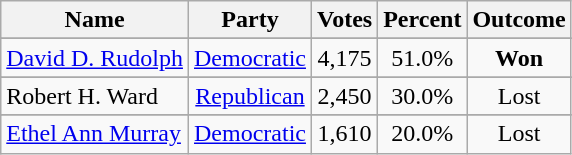<table class=wikitable style="text-align:center">
<tr>
<th>Name</th>
<th>Party</th>
<th>Votes</th>
<th>Percent</th>
<th>Outcome</th>
</tr>
<tr>
</tr>
<tr>
<td align=left><a href='#'>David D. Rudolph</a></td>
<td><a href='#'>Democratic</a></td>
<td>4,175</td>
<td>51.0%</td>
<td><strong>Won</strong></td>
</tr>
<tr>
</tr>
<tr>
<td align=left>Robert H. Ward</td>
<td><a href='#'>Republican</a></td>
<td>2,450</td>
<td>30.0%</td>
<td>Lost</td>
</tr>
<tr>
</tr>
<tr>
<td align=left><a href='#'>Ethel Ann Murray</a></td>
<td><a href='#'>Democratic</a></td>
<td>1,610</td>
<td>20.0%</td>
<td>Lost</td>
</tr>
</table>
